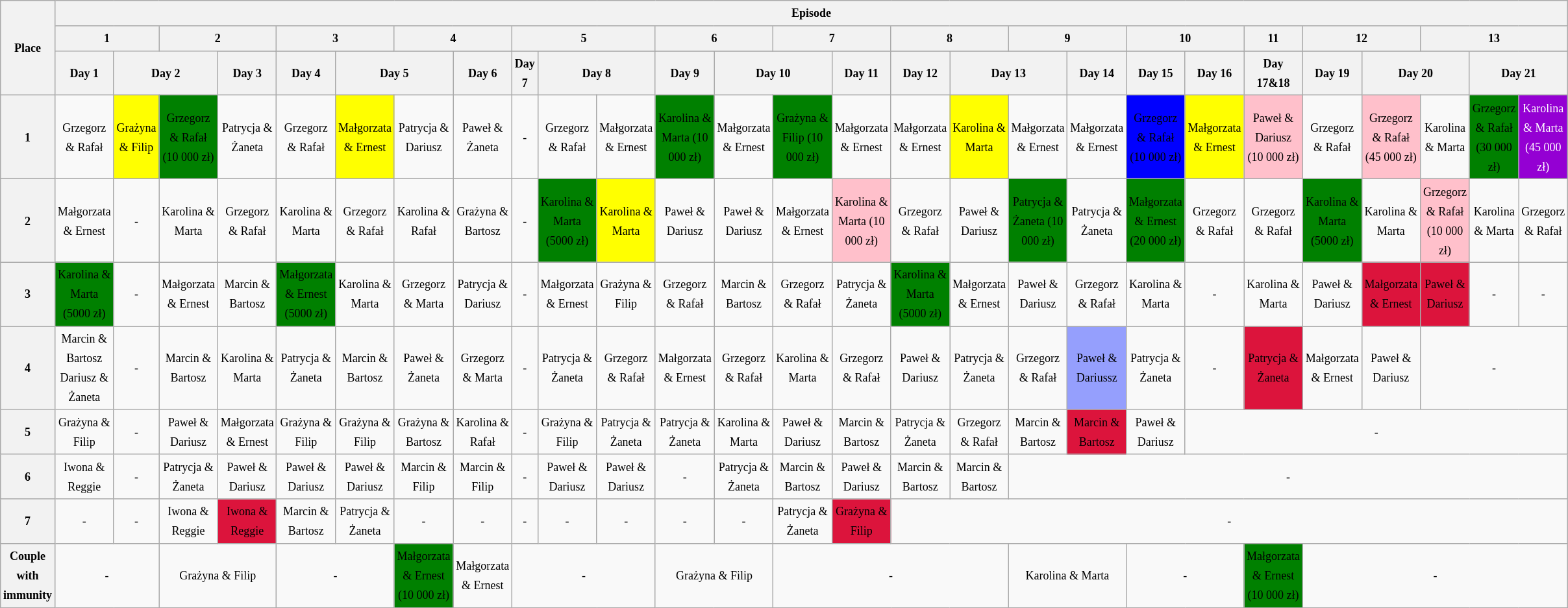<table class="wikitable" style="text-align: center; font-size: 9pt; line-height:20px;">
<tr>
<th rowspan="15">Place</th>
<th colspan="31">Episode</th>
</tr>
<tr>
<th colspan="2">1</th>
<th colspan="2">2</th>
<th colspan="2">3</th>
<th colspan="2">4</th>
<th colspan="3">5</th>
<th colspan="2">6</th>
<th colspan="2">7</th>
<th colspan="2">8</th>
<th colspan="2">9</th>
<th colspan="2">10</th>
<th colspan="1">11</th>
<th colspan="2">12</th>
<th colspan="3">13</th>
</tr>
<tr>
<th rowspan="13">Day 1</th>
<th rowspan="13" colspan="2">Day 2</th>
</tr>
<tr>
<th rowspan="12">Day 3</th>
</tr>
<tr>
<th rowspan="11">Day 4</th>
<th rowspan="11" colspan="2">Day 5</th>
</tr>
<tr>
<th rowspan="10">Day 6</th>
</tr>
<tr>
<th rowspan="9">Day 7</th>
<th rowspan="9" colspan="2">Day 8</th>
</tr>
<tr>
<th rowspan="8">Day 9</th>
</tr>
<tr>
<th rowspan="7" colspan="2">Day 10</th>
<th rowspan="7">Day 11</th>
</tr>
<tr>
<th rowspan="6">Day 12</th>
</tr>
<tr>
<th rowspan="5" colspan="2">Day 13</th>
<th rowspan="5">Day 14</th>
</tr>
<tr>
<th rowspan="4">Day 15</th>
</tr>
<tr>
<th rowspan="3">Day 16</th>
</tr>
<tr>
<th rowspan="2">Day 17&18</th>
</tr>
<tr>
<th>Day 19</th>
<th colspan="2">Day 20</th>
<th colspan="2">Day 21</th>
</tr>
<tr>
<th>1</th>
<td>Grzegorz & Rafał</td>
<td bgcolor=yellow>Grażyna & Filip</td>
<td bgcolor=green>Grzegorz & Rafał (10 000 zł)</td>
<td>Patrycja & Żaneta</td>
<td>Grzegorz & Rafał</td>
<td bgcolor=yellow>Małgorzata & Ernest</td>
<td>Patrycja & Dariusz</td>
<td>Paweł & Żaneta</td>
<td>-</td>
<td>Grzegorz & Rafał</td>
<td>Małgorzata & Ernest</td>
<td bgcolor=green>Karolina & Marta (10 000 zł)</td>
<td>Małgorzata & Ernest</td>
<td bgcolor=green>Grażyna & Filip (10 000 zł)</td>
<td>Małgorzata & Ernest</td>
<td>Małgorzata & Ernest</td>
<td bgcolor=yellow>Karolina & Marta</td>
<td>Małgorzata & Ernest</td>
<td>Małgorzata & Ernest</td>
<td bgcolor=blue>Grzegorz & Rafał (10 000 zł)</td>
<td bgcolor=yellow>Małgorzata & Ernest</td>
<td bgcolor=pink>Paweł & Dariusz (10 000 zł)</td>
<td>Grzegorz & Rafał</td>
<td bgcolor=pink>Grzegorz & Rafał (45 000 zł)</td>
<td>Karolina & Marta</td>
<td bgcolor=green>Grzegorz & Rafał (30 000 zł)</td>
<td style="background:darkviolet; color:white;">Karolina & Marta (45 000 zł)</td>
</tr>
<tr>
<th>2</th>
<td>Małgorzata & Ernest</td>
<td>-</td>
<td>Karolina & Marta</td>
<td>Grzegorz & Rafał</td>
<td>Karolina & Marta</td>
<td>Grzegorz & Rafał</td>
<td>Karolina & Rafał</td>
<td>Grażyna & Bartosz</td>
<td>-</td>
<td bgcolor=green>Karolina & Marta (5000 zł)</td>
<td bgcolor=yellow>Karolina & Marta</td>
<td>Paweł & Dariusz</td>
<td>Paweł & Dariusz</td>
<td>Małgorzata & Ernest</td>
<td bgcolor=pink>Karolina & Marta (10 000 zł)</td>
<td>Grzegorz & Rafał</td>
<td>Paweł & Dariusz</td>
<td bgcolor=green>Patrycja & Żaneta (10 000 zł)</td>
<td>Patrycja & Żaneta</td>
<td bgcolor=green>Małgorzata & Ernest (20 000 zł)</td>
<td>Grzegorz & Rafał</td>
<td>Grzegorz & Rafał</td>
<td bgcolor=green>Karolina & Marta (5000 zł)</td>
<td>Karolina & Marta</td>
<td bgcolor=pink>Grzegorz & Rafał (10 000 zł)</td>
<td>Karolina & Marta</td>
<td>Grzegorz & Rafał</td>
</tr>
<tr>
<th>3</th>
<td bgcolor=green>Karolina & Marta (5000 zł)</td>
<td>-</td>
<td>Małgorzata & Ernest</td>
<td>Marcin & Bartosz</td>
<td bgcolor=green>Małgorzata & Ernest (5000 zł)</td>
<td>Karolina & Marta</td>
<td>Grzegorz & Marta</td>
<td>Patrycja & Dariusz</td>
<td>-</td>
<td>Małgorzata & Ernest</td>
<td>Grażyna & Filip</td>
<td>Grzegorz & Rafał</td>
<td>Marcin & Bartosz</td>
<td>Grzegorz & Rafał</td>
<td>Patrycja & Żaneta</td>
<td bgcolor=green>Karolina & Marta (5000 zł)</td>
<td>Małgorzata & Ernest</td>
<td>Paweł & Dariusz</td>
<td>Grzegorz & Rafał</td>
<td>Karolina & Marta</td>
<td>-</td>
<td>Karolina & Marta</td>
<td>Paweł & Dariusz</td>
<td bgcolor=crimson>Małgorzata & Ernest</td>
<td bgcolor=crimson>Paweł & Dariusz</td>
<td>-</td>
<td>-</td>
</tr>
<tr>
<th>4</th>
<td>Marcin & Bartosz <br> Dariusz & Żaneta</td>
<td>-</td>
<td>Marcin & Bartosz</td>
<td>Karolina & Marta</td>
<td>Patrycja & Żaneta</td>
<td>Marcin & Bartosz</td>
<td>Paweł & Żaneta</td>
<td>Grzegorz & Marta</td>
<td>-</td>
<td>Patrycja & Żaneta</td>
<td>Grzegorz & Rafał</td>
<td>Małgorzata & Ernest</td>
<td>Grzegorz & Rafał</td>
<td>Karolina & Marta</td>
<td>Grzegorz & Rafał</td>
<td>Paweł & Dariusz</td>
<td>Patrycja & Żaneta</td>
<td>Grzegorz & Rafał</td>
<td bgcolor=#959FFD>Paweł & Dariussz</td>
<td>Patrycja & Żaneta</td>
<td>-</td>
<td bgcolor=crimson>Patrycja & Żaneta</td>
<td>Małgorzata & Ernest</td>
<td>Paweł & Dariusz</td>
<td colspan="4">-</td>
</tr>
<tr>
<th>5</th>
<td>Grażyna & Filip</td>
<td>-</td>
<td>Paweł & Dariusz</td>
<td>Małgorzata & Ernest</td>
<td>Grażyna & Filip</td>
<td>Grażyna & Filip</td>
<td>Grażyna & Bartosz</td>
<td>Karolina & Rafał</td>
<td>-</td>
<td>Grażyna & Filip</td>
<td>Patrycja & Żaneta</td>
<td>Patrycja & Żaneta</td>
<td>Karolina & Marta</td>
<td>Paweł & Dariusz</td>
<td>Marcin & Bartosz</td>
<td>Patrycja & Żaneta</td>
<td>Grzegorz & Rafał</td>
<td>Marcin & Bartosz</td>
<td bgcolor=crimson>Marcin & Bartosz</td>
<td>Paweł & Dariusz</td>
<td colspan="8">-</td>
</tr>
<tr>
<th>6</th>
<td>Iwona & Reggie</td>
<td>-</td>
<td>Patrycja & Żaneta</td>
<td>Paweł & Dariusz</td>
<td>Paweł & Dariusz</td>
<td>Paweł & Dariusz</td>
<td>Marcin & Filip</td>
<td>Marcin & Filip</td>
<td>-</td>
<td>Paweł & Dariusz</td>
<td>Paweł & Dariusz</td>
<td>-</td>
<td>Patrycja & Żaneta</td>
<td>Marcin & Bartosz</td>
<td>Paweł & Dariusz</td>
<td>Marcin & Bartosz</td>
<td>Marcin & Bartosz</td>
<td colspan="10">-</td>
</tr>
<tr>
<th>7</th>
<td>-</td>
<td>-</td>
<td>Iwona & Reggie</td>
<td bgcolor=crimson>Iwona & Reggie</td>
<td>Marcin & Bartosz</td>
<td>Patrycja & Żaneta</td>
<td>-</td>
<td>-</td>
<td>-</td>
<td>-</td>
<td>-</td>
<td>-</td>
<td>-</td>
<td>Patrycja & Żaneta</td>
<td bgcolor=crimson>Grażyna & Filip</td>
<td colspan="12">-</td>
</tr>
<tr>
<th>Couple with immunity</th>
<td colspan="2">-</td>
<td colspan="2">Grażyna & Filip</td>
<td colspan="2">-</td>
<td bgcolor=green>Małgorzata & Ernest (10 000 zł)</td>
<td>Małgorzata & Ernest</td>
<td colspan="3">-</td>
<td colspan="2">Grażyna & Filip</td>
<td colspan="4">-</td>
<td colspan="2">Karolina & Marta</td>
<td colspan="2">-</td>
<td bgcolor=green>Małgorzata & Ernest (10 000 zł)</td>
<td colspan="5">-</td>
</tr>
</table>
